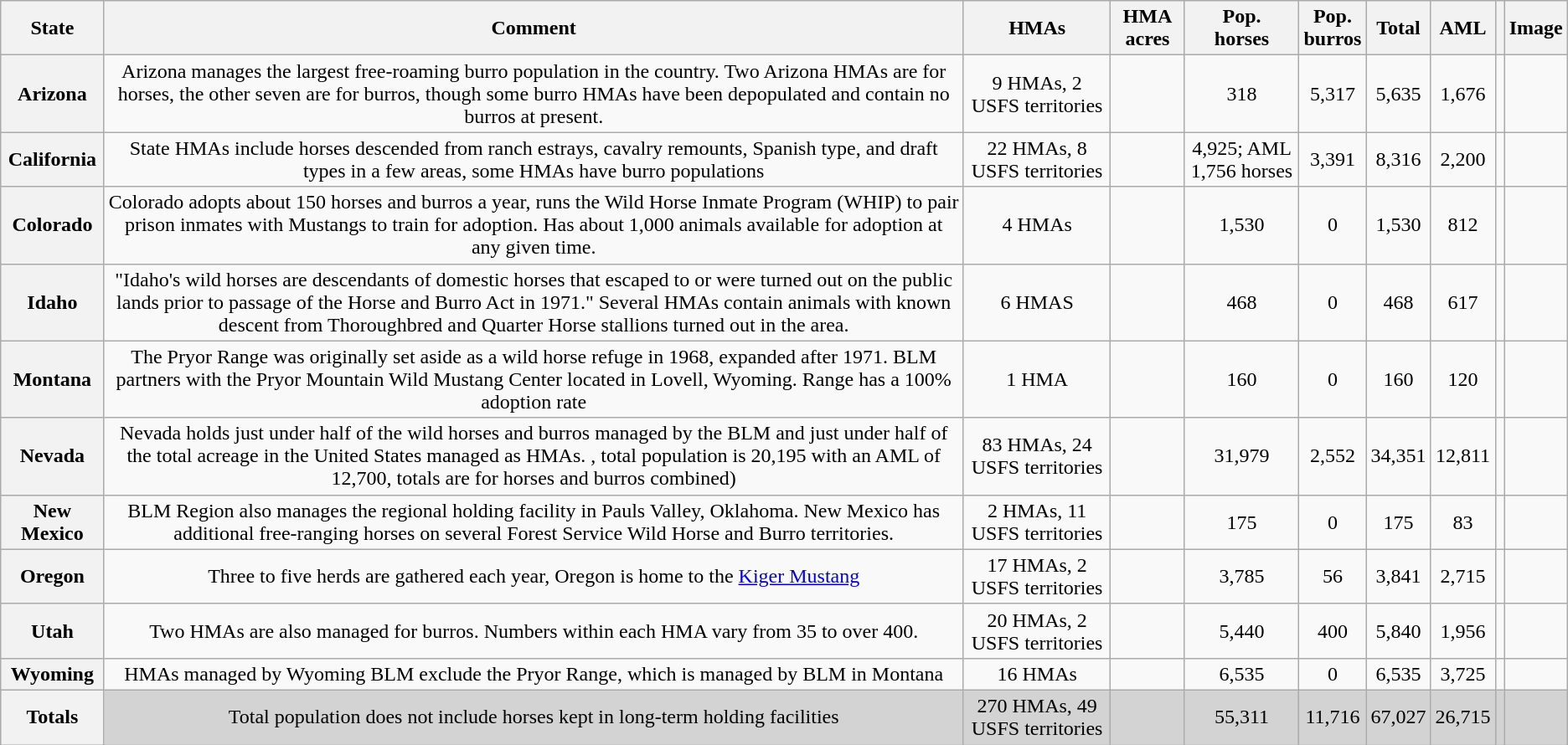<table class = "wikitable sortable" style="text-align:center;">
<tr>
<th scope="col">State</th>
<th scope="col" class="unsortable">Comment</th>
<th scope="col">HMAs</th>
<th scope="col">HMA acres</th>
<th scope="col">Pop.<br>horses</th>
<th scope="col">Pop.<br>burros</th>
<th scope="col">Total</th>
<th scope="col">AML</th>
<th scope="col" class="unsortable"></th>
<th scope="col" class="unsortable">Image</th>
</tr>
<tr>
<th scope="row">Arizona</th>
<td>Arizona manages the largest free-roaming burro population in the country. Two Arizona HMAs are for horses, the other seven are for burros, though some burro HMAs have been depopulated and contain no burros at present.</td>
<td>9 HMAs, 2 USFS territories</td>
<td></td>
<td>318</td>
<td>5,317</td>
<td>5,635</td>
<td>1,676</td>
<td></td>
<td></td>
</tr>
<tr>
<th scope="row">California</th>
<td>State HMAs include horses descended from ranch estrays, cavalry remounts, Spanish type, and draft types in a few areas, some HMAs have burro populations</td>
<td>22 HMAs, 8 USFS territories</td>
<td></td>
<td>4,925; AML 1,756 horses</td>
<td>3,391</td>
<td>8,316</td>
<td>2,200</td>
<td></td>
<td></td>
</tr>
<tr>
<th scope="row">Colorado</th>
<td>Colorado adopts about 150 horses and burros a year, runs the Wild Horse Inmate Program (WHIP) to pair prison inmates with Mustangs to train for adoption.  Has about 1,000 animals available for adoption at any given time.</td>
<td>4 HMAs</td>
<td></td>
<td>1,530</td>
<td>0</td>
<td>1,530</td>
<td>812</td>
<td></td>
<td align="center"></td>
</tr>
<tr>
<th scope="row">Idaho</th>
<td>"Idaho's wild horses are descendants of domestic horses that escaped to or were turned out on the public lands prior to passage of the Horse and Burro Act in 1971." Several HMAs contain animals with known descent from Thoroughbred and Quarter Horse stallions turned out in the area.</td>
<td>6 HMAS</td>
<td></td>
<td>468</td>
<td>0</td>
<td>468</td>
<td>617</td>
<td></td>
<td></td>
</tr>
<tr>
<th scope="row">Montana</th>
<td>The Pryor Range was originally set aside as a wild horse refuge in 1968, expanded after 1971. BLM partners with the Pryor Mountain Wild Mustang Center located in Lovell, Wyoming.  Range has a 100% adoption rate</td>
<td>1 HMA</td>
<td></td>
<td>160</td>
<td>0</td>
<td>160</td>
<td>120</td>
<td></td>
<td></td>
</tr>
<tr>
<th scope="row">Nevada</th>
<td>Nevada holds just under half of the wild horses and burros managed by the BLM and just under half of the total acreage in the United States managed as HMAs.  , total population is 20,195 with an AML of 12,700, totals are for horses and burros combined)</td>
<td>83 HMAs, 24 USFS territories</td>
<td></td>
<td>31,979</td>
<td>2,552</td>
<td>34,351</td>
<td>12,811</td>
<td></td>
<td align="center"></td>
</tr>
<tr>
<th scope="row">New Mexico</th>
<td>BLM Region also manages the regional holding facility in Pauls Valley, Oklahoma. New Mexico has additional free-ranging horses on several Forest Service Wild Horse and Burro territories.</td>
<td>2 HMAs, 11 USFS territories</td>
<td></td>
<td>175</td>
<td>0</td>
<td>175</td>
<td>83</td>
<td></td>
<td align="center"></td>
</tr>
<tr>
<th scope="row">Oregon</th>
<td>Three to five herds are gathered each year, Oregon is home to the <a href='#'>Kiger Mustang</a></td>
<td>17 HMAs, 2 USFS territories</td>
<td></td>
<td>3,785</td>
<td>56</td>
<td>3,841</td>
<td>2,715</td>
<td></td>
<td align="center"></td>
</tr>
<tr>
<th scope="row">Utah</th>
<td>Two HMAs are also managed for burros. Numbers within each HMA vary from 35 to over 400.</td>
<td>20 HMAs, 2 USFS territories</td>
<td></td>
<td>5,440</td>
<td>400</td>
<td>5,840</td>
<td>1,956</td>
<td></td>
<td></td>
</tr>
<tr>
<th scope="row">Wyoming</th>
<td>HMAs managed by Wyoming BLM exclude the Pryor Range, which is managed by BLM in Montana</td>
<td>16 HMAs</td>
<td></td>
<td>6,535</td>
<td>0</td>
<td>6,535</td>
<td>3,725</td>
<td></td>
<td></td>
</tr>
<tr class="sortbottom" bgcolor="lightgray">
<th scope="row">Totals</th>
<td>Total population does not include horses kept in long-term holding facilities</td>
<td>270 HMAs, 49 USFS territories</td>
<td></td>
<td>55,311</td>
<td>11,716</td>
<td>67,027</td>
<td>26,715</td>
<td></td>
<td></td>
</tr>
</table>
